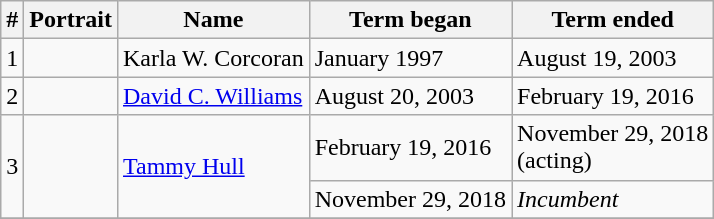<table class="wikitable">
<tr>
<th>#</th>
<th>Portrait</th>
<th>Name</th>
<th>Term began</th>
<th>Term ended</th>
</tr>
<tr>
<td>1</td>
<td></td>
<td>Karla W. Corcoran</td>
<td>January 1997</td>
<td>August 19, 2003</td>
</tr>
<tr>
<td>2</td>
<td></td>
<td><a href='#'>David C. Williams</a></td>
<td>August 20, 2003</td>
<td>February 19, 2016</td>
</tr>
<tr>
<td rowspan="2">3</td>
<td rowspan="2"></td>
<td rowspan="2"><a href='#'>Tammy Hull</a></td>
<td>February 19, 2016</td>
<td>November 29, 2018<br>(acting)</td>
</tr>
<tr>
<td>November 29, 2018</td>
<td><em>Incumbent</em></td>
</tr>
<tr>
</tr>
</table>
